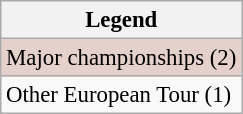<table class="wikitable" style="font-size:95%;">
<tr>
<th>Legend</th>
</tr>
<tr style="background:#e5d1cb;">
<td>Major championships (2)</td>
</tr>
<tr>
<td>Other European Tour (1)</td>
</tr>
</table>
